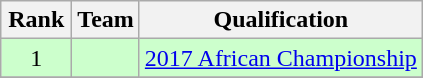<table class="wikitable" style="text-align:center">
<tr>
<th width=40>Rank</th>
<th>Team</th>
<th>Qualification</th>
</tr>
<tr bgcolor=#ccffcc>
<td>1</td>
<td style="text-align:left"></td>
<td><a href='#'>2017 African Championship</a></td>
</tr>
<tr>
</tr>
</table>
